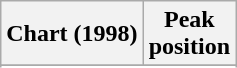<table class="wikitable sortable plainrowheaders" style="text-align:center">
<tr>
<th scope="col">Chart (1998)</th>
<th scope="col">Peak<br>position</th>
</tr>
<tr>
</tr>
<tr>
</tr>
</table>
